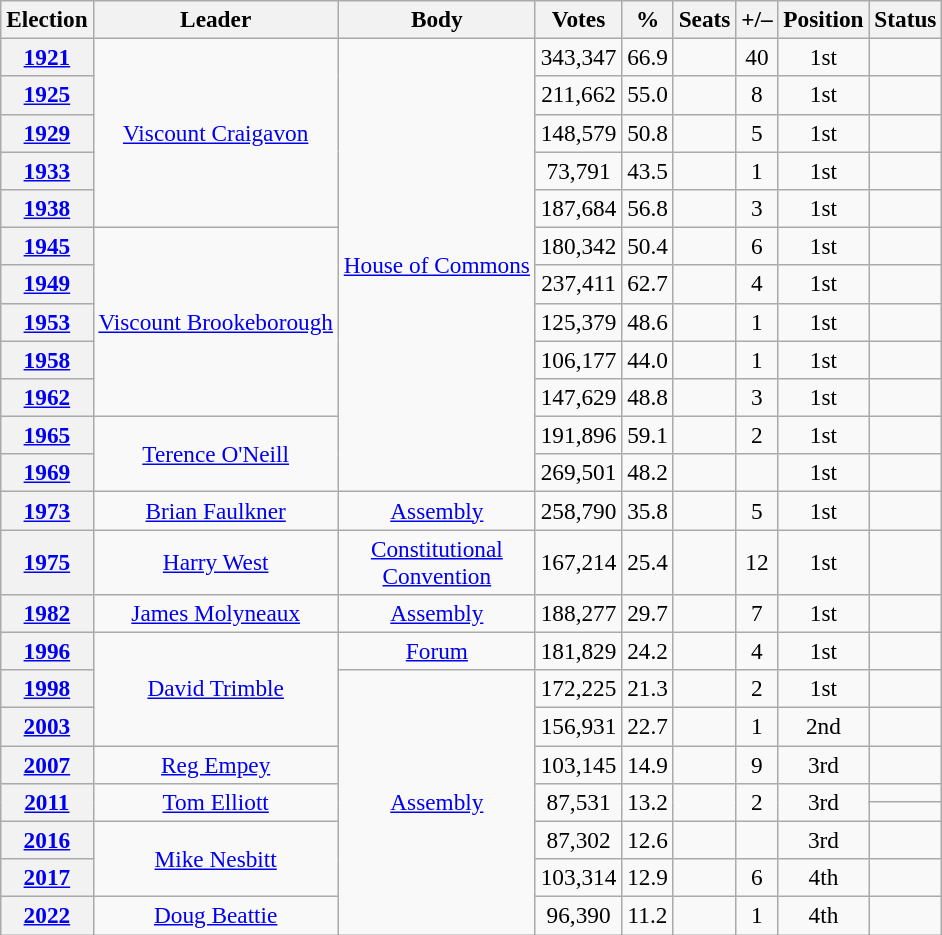<table class="wikitable" style="font-size:97%; text-align:center;">
<tr>
<th>Election</th>
<th>Leader</th>
<th>Body</th>
<th>Votes</th>
<th>%</th>
<th>Seats</th>
<th>+/–</th>
<th>Position</th>
<th>Status</th>
</tr>
<tr>
<th><a href='#'>1921</a></th>
<td rowspan=5><a href='#'>Viscount Craigavon</a></td>
<td rowspan=12><a href='#'>House of Commons</a></td>
<td>343,347</td>
<td>66.9</td>
<td></td>
<td> 40</td>
<td> 1st</td>
<td></td>
</tr>
<tr>
<th><a href='#'>1925</a></th>
<td>211,662</td>
<td>55.0</td>
<td></td>
<td> 8</td>
<td> 1st</td>
<td></td>
</tr>
<tr>
<th><a href='#'>1929</a></th>
<td>148,579</td>
<td>50.8</td>
<td></td>
<td> 5</td>
<td> 1st</td>
<td></td>
</tr>
<tr>
<th><a href='#'>1933</a></th>
<td>73,791</td>
<td>43.5</td>
<td></td>
<td> 1</td>
<td> 1st</td>
<td></td>
</tr>
<tr>
<th><a href='#'>1938</a></th>
<td>187,684</td>
<td>56.8</td>
<td></td>
<td> 3</td>
<td> 1st</td>
<td></td>
</tr>
<tr>
<th><a href='#'>1945</a></th>
<td rowspan="5"><a href='#'>Viscount Brookeborough</a></td>
<td>180,342</td>
<td>50.4</td>
<td></td>
<td> 6</td>
<td> 1st</td>
<td></td>
</tr>
<tr>
<th><a href='#'>1949</a></th>
<td>237,411</td>
<td>62.7</td>
<td></td>
<td> 4</td>
<td> 1st</td>
<td></td>
</tr>
<tr>
<th><a href='#'>1953</a></th>
<td>125,379</td>
<td>48.6</td>
<td></td>
<td> 1</td>
<td> 1st</td>
<td></td>
</tr>
<tr>
<th><a href='#'>1958</a></th>
<td>106,177</td>
<td>44.0</td>
<td></td>
<td> 1</td>
<td> 1st</td>
<td></td>
</tr>
<tr>
<th><a href='#'>1962</a></th>
<td>147,629</td>
<td>48.8</td>
<td></td>
<td> 3</td>
<td> 1st</td>
<td></td>
</tr>
<tr>
<th><a href='#'>1965</a></th>
<td rowspan="2"><a href='#'>Terence O'Neill</a></td>
<td>191,896</td>
<td>59.1</td>
<td></td>
<td> 2</td>
<td> 1st</td>
<td></td>
</tr>
<tr>
<th><a href='#'>1969</a></th>
<td>269,501</td>
<td>48.2</td>
<td></td>
<td></td>
<td> 1st</td>
<td></td>
</tr>
<tr>
<th><a href='#'>1973</a></th>
<td><a href='#'>Brian Faulkner</a></td>
<td><a href='#'>Assembly</a></td>
<td>258,790</td>
<td>35.8</td>
<td></td>
<td> 5</td>
<td> 1st</td>
<td></td>
</tr>
<tr>
<th><a href='#'>1975</a></th>
<td><a href='#'>Harry West</a></td>
<td><a href='#'>Constitutional<br> Convention</a></td>
<td>167,214</td>
<td>25.4</td>
<td></td>
<td> 12</td>
<td> 1st</td>
<td></td>
</tr>
<tr>
<th><a href='#'>1982</a></th>
<td><a href='#'>James Molyneaux</a></td>
<td><a href='#'>Assembly</a></td>
<td>188,277</td>
<td>29.7</td>
<td></td>
<td> 7</td>
<td> 1st</td>
<td></td>
</tr>
<tr>
<th><a href='#'>1996</a></th>
<td rowspan="3"><a href='#'>David Trimble</a></td>
<td><a href='#'>Forum</a></td>
<td>181,829</td>
<td>24.2</td>
<td></td>
<td> 4</td>
<td> 1st</td>
<td></td>
</tr>
<tr>
<th><a href='#'>1998</a></th>
<td rowspan=8><a href='#'>Assembly</a></td>
<td>172,225</td>
<td>21.3</td>
<td></td>
<td> 2</td>
<td> 1st</td>
<td></td>
</tr>
<tr>
<th><a href='#'>2003</a></th>
<td>156,931</td>
<td>22.7</td>
<td></td>
<td> 1</td>
<td> 2nd</td>
<td></td>
</tr>
<tr>
<th><a href='#'>2007</a></th>
<td><a href='#'>Reg Empey</a></td>
<td>103,145</td>
<td>14.9</td>
<td></td>
<td> 9</td>
<td> 3rd</td>
<td></td>
</tr>
<tr>
<th rowspan=2><a href='#'>2011</a></th>
<td rowspan=2><a href='#'>Tom Elliott</a></td>
<td rowspan=2>87,531</td>
<td rowspan=2>13.2</td>
<td rowspan=2></td>
<td rowspan=2> 2</td>
<td rowspan=2> 3rd</td>
<td></td>
</tr>
<tr>
<td></td>
</tr>
<tr>
<th><a href='#'>2016</a></th>
<td rowspan="2"><a href='#'>Mike Nesbitt</a></td>
<td>87,302</td>
<td>12.6</td>
<td></td>
<td></td>
<td> 3rd</td>
<td></td>
</tr>
<tr>
<th><a href='#'>2017</a></th>
<td>103,314</td>
<td>12.9</td>
<td></td>
<td> 6</td>
<td> 4th</td>
<td></td>
</tr>
<tr>
<th><a href='#'>2022</a></th>
<td><a href='#'>Doug Beattie</a></td>
<td>96,390</td>
<td>11.2</td>
<td></td>
<td> 1</td>
<td> 4th</td>
<td></td>
</tr>
</table>
